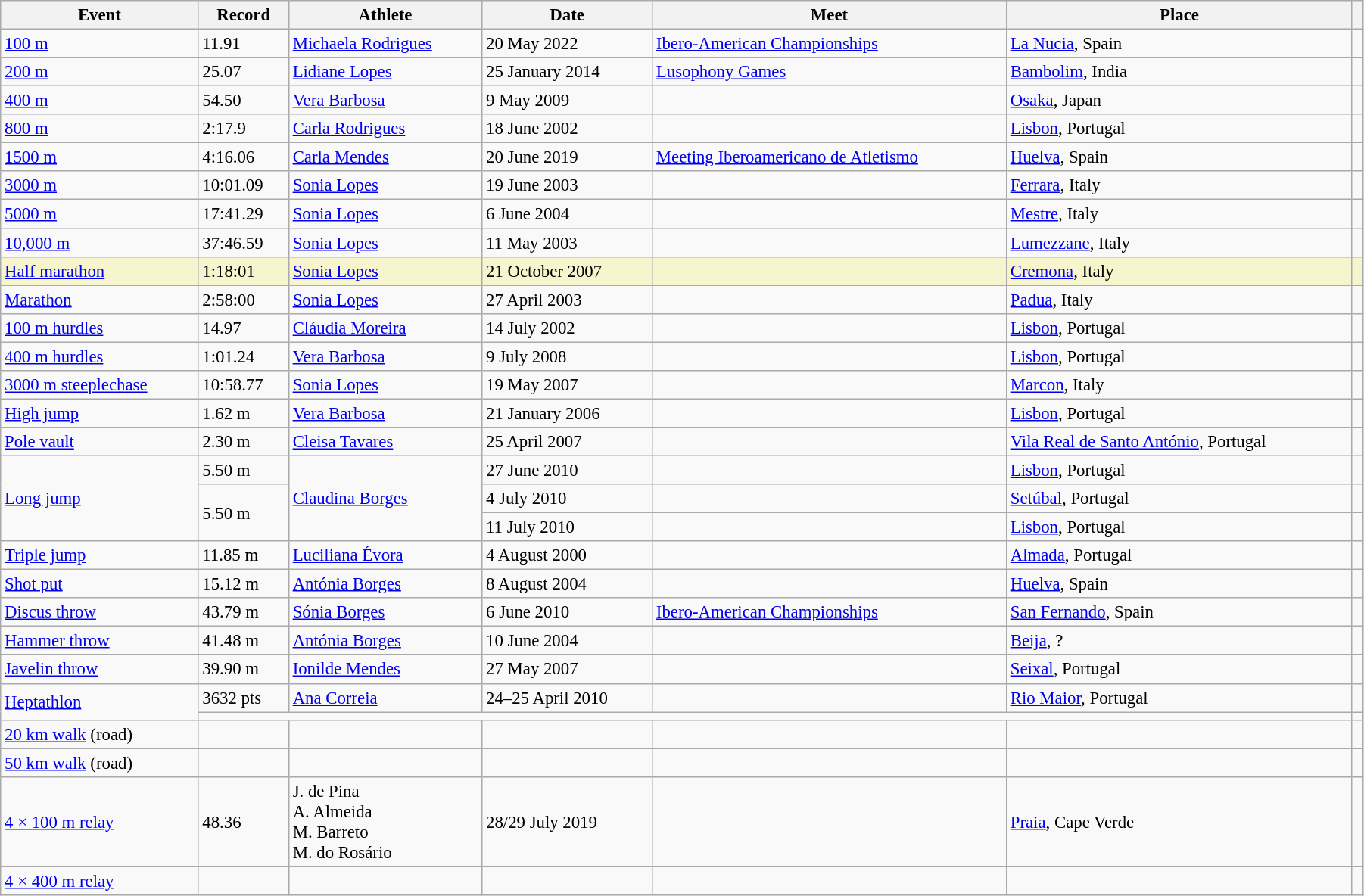<table class="wikitable" style="font-size:95%; width: 95%;">
<tr>
<th>Event</th>
<th>Record</th>
<th>Athlete</th>
<th>Date</th>
<th>Meet</th>
<th>Place</th>
<th></th>
</tr>
<tr>
<td><a href='#'>100 m</a></td>
<td>11.91 </td>
<td><a href='#'>Michaela Rodrigues</a></td>
<td>20 May 2022</td>
<td><a href='#'>Ibero-American Championships</a></td>
<td><a href='#'>La Nucia</a>, Spain</td>
<td></td>
</tr>
<tr>
<td><a href='#'>200 m</a></td>
<td>25.07 </td>
<td><a href='#'>Lidiane Lopes</a></td>
<td>25 January 2014</td>
<td><a href='#'>Lusophony Games</a></td>
<td><a href='#'>Bambolim</a>, India</td>
<td></td>
</tr>
<tr>
<td><a href='#'>400 m</a></td>
<td>54.50</td>
<td><a href='#'>Vera Barbosa</a></td>
<td>9 May 2009</td>
<td></td>
<td><a href='#'>Osaka</a>, Japan</td>
<td></td>
</tr>
<tr>
<td><a href='#'>800 m</a></td>
<td>2:17.9</td>
<td><a href='#'>Carla Rodrigues</a></td>
<td>18 June 2002</td>
<td></td>
<td><a href='#'>Lisbon</a>, Portugal</td>
<td></td>
</tr>
<tr>
<td><a href='#'>1500 m</a></td>
<td>4:16.06</td>
<td><a href='#'>Carla Mendes</a></td>
<td>20 June 2019</td>
<td><a href='#'>Meeting Iberoamericano de Atletismo</a></td>
<td><a href='#'>Huelva</a>, Spain</td>
<td></td>
</tr>
<tr>
<td><a href='#'>3000 m</a></td>
<td>10:01.09</td>
<td><a href='#'>Sonia Lopes</a></td>
<td>19 June 2003</td>
<td></td>
<td><a href='#'>Ferrara</a>, Italy</td>
<td></td>
</tr>
<tr>
<td><a href='#'>5000 m</a></td>
<td>17:41.29</td>
<td><a href='#'>Sonia Lopes</a></td>
<td>6 June 2004</td>
<td></td>
<td><a href='#'>Mestre</a>, Italy</td>
<td></td>
</tr>
<tr>
<td><a href='#'>10,000 m</a></td>
<td>37:46.59</td>
<td><a href='#'>Sonia Lopes</a></td>
<td>11 May 2003</td>
<td></td>
<td><a href='#'>Lumezzane</a>, Italy</td>
<td></td>
</tr>
<tr style="background:#f6F5CE;">
<td><a href='#'>Half marathon</a></td>
<td>1:18:01</td>
<td><a href='#'>Sonia Lopes</a></td>
<td>21 October 2007</td>
<td></td>
<td><a href='#'>Cremona</a>, Italy</td>
<td></td>
</tr>
<tr>
<td><a href='#'>Marathon</a></td>
<td>2:58:00</td>
<td><a href='#'>Sonia Lopes</a></td>
<td>27 April 2003</td>
<td></td>
<td><a href='#'>Padua</a>, Italy</td>
<td></td>
</tr>
<tr>
<td><a href='#'>100 m hurdles</a></td>
<td>14.97</td>
<td><a href='#'>Cláudia Moreira</a></td>
<td>14 July 2002</td>
<td></td>
<td><a href='#'>Lisbon</a>, Portugal</td>
<td></td>
</tr>
<tr>
<td><a href='#'>400 m hurdles</a></td>
<td>1:01.24</td>
<td><a href='#'>Vera Barbosa</a></td>
<td>9 July 2008</td>
<td></td>
<td><a href='#'>Lisbon</a>, Portugal</td>
<td></td>
</tr>
<tr>
<td><a href='#'>3000 m steeplechase</a></td>
<td>10:58.77</td>
<td><a href='#'>Sonia Lopes</a></td>
<td>19 May 2007</td>
<td></td>
<td><a href='#'>Marcon</a>, Italy</td>
<td></td>
</tr>
<tr>
<td><a href='#'>High jump</a></td>
<td>1.62 m</td>
<td><a href='#'>Vera Barbosa</a></td>
<td>21 January 2006</td>
<td></td>
<td><a href='#'>Lisbon</a>, Portugal</td>
<td></td>
</tr>
<tr>
<td><a href='#'>Pole vault</a></td>
<td>2.30 m</td>
<td><a href='#'>Cleisa Tavares</a></td>
<td>25 April 2007</td>
<td></td>
<td><a href='#'>Vila Real de Santo António</a>, Portugal</td>
<td></td>
</tr>
<tr>
<td rowspan=3><a href='#'>Long jump</a></td>
<td>5.50 m </td>
<td rowspan=3><a href='#'>Claudina Borges</a></td>
<td>27 June 2010</td>
<td></td>
<td><a href='#'>Lisbon</a>, Portugal</td>
<td></td>
</tr>
<tr>
<td rowspan=2>5.50 m </td>
<td>4 July 2010</td>
<td></td>
<td><a href='#'>Setúbal</a>, Portugal</td>
<td></td>
</tr>
<tr>
<td>11 July 2010</td>
<td></td>
<td><a href='#'>Lisbon</a>, Portugal</td>
<td></td>
</tr>
<tr>
<td><a href='#'>Triple jump</a></td>
<td>11.85 m</td>
<td><a href='#'>Luciliana Évora</a></td>
<td>4 August 2000</td>
<td></td>
<td><a href='#'>Almada</a>, Portugal</td>
<td></td>
</tr>
<tr>
<td><a href='#'>Shot put</a></td>
<td>15.12 m</td>
<td><a href='#'>Antónia Borges</a></td>
<td>8 August 2004</td>
<td></td>
<td><a href='#'>Huelva</a>, Spain</td>
<td></td>
</tr>
<tr>
<td><a href='#'>Discus throw</a></td>
<td>43.79 m</td>
<td><a href='#'>Sónia Borges</a></td>
<td>6 June 2010</td>
<td><a href='#'>Ibero-American Championships</a></td>
<td><a href='#'>San Fernando</a>, Spain</td>
<td></td>
</tr>
<tr>
<td><a href='#'>Hammer throw</a></td>
<td>41.48 m</td>
<td><a href='#'>Antónia Borges</a></td>
<td>10 June 2004</td>
<td></td>
<td><a href='#'>Beija</a>, ?</td>
<td></td>
</tr>
<tr>
<td><a href='#'>Javelin throw</a></td>
<td>39.90 m</td>
<td><a href='#'>Ionilde Mendes</a></td>
<td>27 May 2007</td>
<td></td>
<td><a href='#'>Seixal</a>, Portugal</td>
<td></td>
</tr>
<tr>
<td rowspan=2><a href='#'>Heptathlon</a></td>
<td>3632 pts </td>
<td><a href='#'>Ana Correia</a></td>
<td>24–25 April 2010</td>
<td></td>
<td><a href='#'>Rio Maior</a>, Portugal</td>
<td></td>
</tr>
<tr>
<td colspan=5></td>
<td></td>
</tr>
<tr>
<td><a href='#'>20 km walk</a> (road)</td>
<td></td>
<td></td>
<td></td>
<td></td>
<td></td>
<td></td>
</tr>
<tr>
<td><a href='#'>50 km walk</a> (road)</td>
<td></td>
<td></td>
<td></td>
<td></td>
<td></td>
<td></td>
</tr>
<tr>
<td><a href='#'>4 × 100 m relay</a></td>
<td>48.36</td>
<td>J. de Pina<br>A. Almeida<br>M. Barreto<br>M. do Rosário</td>
<td>28/29 July 2019</td>
<td></td>
<td><a href='#'>Praia</a>, Cape Verde</td>
<td></td>
</tr>
<tr>
<td><a href='#'>4 × 400 m relay</a></td>
<td></td>
<td></td>
<td></td>
<td></td>
<td></td>
<td></td>
</tr>
</table>
